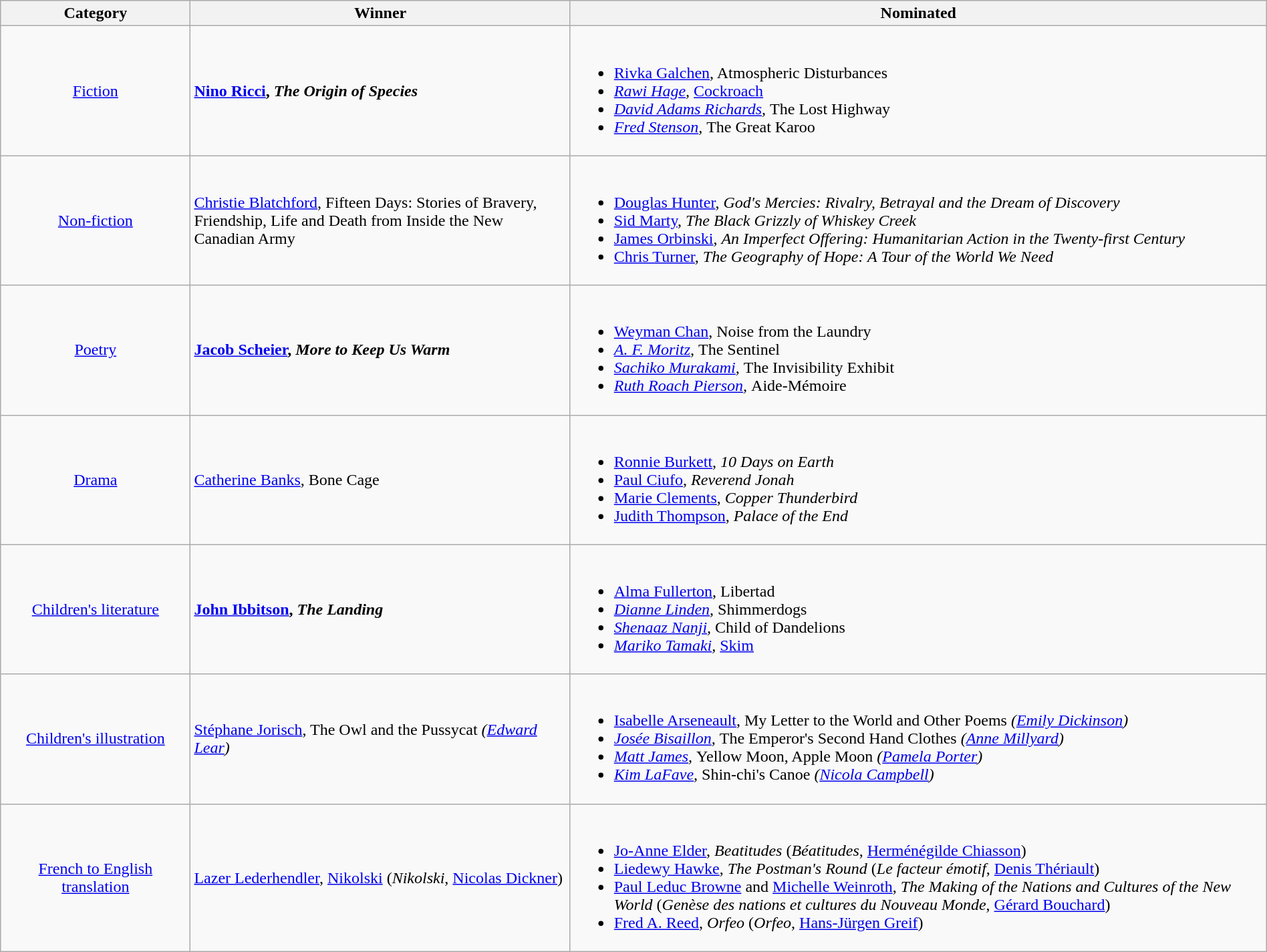<table class="wikitable" width="100%">
<tr>
<th width=15%>Category</th>
<th width=30%>Winner</th>
<th width=55%>Nominated</th>
</tr>
<tr>
<td align="center"><a href='#'>Fiction</a></td>
<td> <strong><a href='#'>Nino Ricci</a>, <em>The Origin of Species<strong><em></td>
<td><br><ul><li><a href='#'>Rivka Galchen</a>, </em>Atmospheric Disturbances<em></li><li><a href='#'>Rawi Hage</a>, </em><a href='#'>Cockroach</a><em></li><li><a href='#'>David Adams Richards</a>, </em>The Lost Highway<em></li><li><a href='#'>Fred Stenson</a>, </em>The Great Karoo<em></li></ul></td>
</tr>
<tr>
<td align="center"><a href='#'>Non-fiction</a></td>
<td> </strong><a href='#'>Christie Blatchford</a>, </em>Fifteen Days: Stories of Bravery, Friendship, Life and Death from Inside the New Canadian Army</em></strong></td>
<td><br><ul><li><a href='#'>Douglas Hunter</a>, <em>God's Mercies: Rivalry, Betrayal and the Dream of Discovery</em></li><li><a href='#'>Sid Marty</a>, <em>The Black Grizzly of Whiskey Creek</em></li><li><a href='#'>James Orbinski</a>, <em>An Imperfect Offering: Humanitarian Action in the Twenty-first Century</em></li><li><a href='#'>Chris Turner</a>, <em>The Geography of Hope: A Tour of the World We Need</em></li></ul></td>
</tr>
<tr>
<td align="center"><a href='#'>Poetry</a></td>
<td> <strong><a href='#'>Jacob Scheier</a>, <em>More to Keep Us Warm<strong><em></td>
<td><br><ul><li><a href='#'>Weyman Chan</a>, </em>Noise from the Laundry<em></li><li><a href='#'>A. F. Moritz</a>, </em>The Sentinel<em></li><li><a href='#'>Sachiko Murakami</a>, </em>The Invisibility Exhibit<em></li><li><a href='#'>Ruth Roach Pierson</a>, </em>Aide-Mémoire<em></li></ul></td>
</tr>
<tr>
<td align="center"><a href='#'>Drama</a></td>
<td> </strong><a href='#'>Catherine Banks</a>, </em>Bone Cage</em></strong></td>
<td><br><ul><li><a href='#'>Ronnie Burkett</a>, <em>10 Days on Earth</em></li><li><a href='#'>Paul Ciufo</a>, <em>Reverend Jonah</em></li><li><a href='#'>Marie Clements</a>, <em>Copper Thunderbird</em></li><li><a href='#'>Judith Thompson</a>, <em>Palace of the End</em></li></ul></td>
</tr>
<tr>
<td align="center"><a href='#'>Children's literature</a></td>
<td> <strong><a href='#'>John Ibbitson</a>, <em>The Landing<strong><em></td>
<td><br><ul><li><a href='#'>Alma Fullerton</a>, </em>Libertad<em></li><li><a href='#'>Dianne Linden</a>, </em>Shimmerdogs<em></li><li><a href='#'>Shenaaz Nanji</a>, </em>Child of Dandelions<em></li><li><a href='#'>Mariko Tamaki</a>, </em><a href='#'>Skim</a><em></li></ul></td>
</tr>
<tr>
<td align="center"><a href='#'>Children's illustration</a></td>
<td> </strong><a href='#'>Stéphane Jorisch</a>, </em>The Owl and the Pussycat<em> (<a href='#'>Edward Lear</a>)<strong></td>
<td><br><ul><li><a href='#'>Isabelle Arseneault</a>, </em>My Letter to the World and Other Poems<em> (<a href='#'>Emily Dickinson</a>)</li><li><a href='#'>Josée Bisaillon</a>, </em>The Emperor's Second Hand Clothes<em> (<a href='#'>Anne Millyard</a>)</li><li><a href='#'>Matt James</a>, </em>Yellow Moon, Apple Moon<em> (<a href='#'>Pamela Porter</a>)</li><li><a href='#'>Kim LaFave</a>, </em>Shin-chi's Canoe<em> (<a href='#'>Nicola Campbell</a>)</li></ul></td>
</tr>
<tr>
<td align="center"><a href='#'>French to English translation</a></td>
<td> </strong><a href='#'>Lazer Lederhendler</a>, </em><a href='#'>Nikolski</a></em></strong> (<em>Nikolski</em>, <a href='#'>Nicolas Dickner</a>)</td>
<td><br><ul><li><a href='#'>Jo-Anne Elder</a>, <em>Beatitudes</em> (<em>Béatitudes</em>, <a href='#'>Herménégilde Chiasson</a>)</li><li><a href='#'>Liedewy Hawke</a>, <em>The Postman's Round</em> (<em>Le facteur émotif</em>, <a href='#'>Denis Thériault</a>)</li><li><a href='#'>Paul Leduc Browne</a> and <a href='#'>Michelle Weinroth</a>, <em>The Making of the Nations and Cultures of the New World</em> (<em>Genèse des nations et cultures du Nouveau Monde</em>, <a href='#'>Gérard Bouchard</a>)</li><li><a href='#'>Fred A. Reed</a>, <em>Orfeo</em> (<em>Orfeo</em>, <a href='#'>Hans-Jürgen Greif</a>)</li></ul></td>
</tr>
</table>
